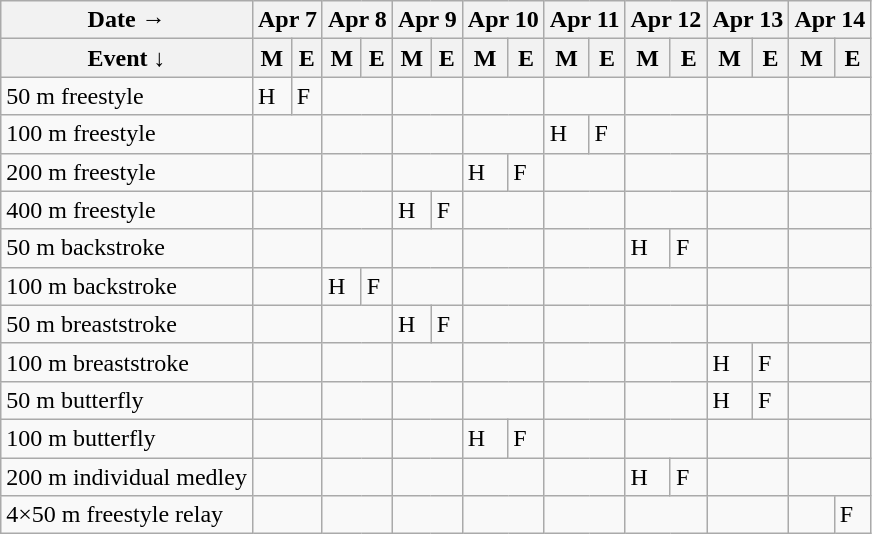<table class="wikitable swimming-schedule floatleft">
<tr>
<th>Date →</th>
<th colspan="2">Apr 7</th>
<th colspan="2">Apr 8</th>
<th colspan="2">Apr 9</th>
<th colspan="2">Apr 10</th>
<th colspan="2">Apr 11</th>
<th colspan="2">Apr 12</th>
<th colspan="2">Apr 13</th>
<th colspan="2">Apr 14</th>
</tr>
<tr>
<th>Event   ↓</th>
<th>M</th>
<th>E</th>
<th>M</th>
<th>E</th>
<th>M</th>
<th>E</th>
<th>M</th>
<th>E</th>
<th>M</th>
<th>E</th>
<th>M</th>
<th>E</th>
<th>M</th>
<th>E</th>
<th>M</th>
<th>E</th>
</tr>
<tr>
<td class="event">50 m freestyle</td>
<td class="heats">H</td>
<td class="final">F</td>
<td colspan=2></td>
<td colspan=2></td>
<td colspan=2></td>
<td colspan=2></td>
<td colspan=2></td>
<td colspan=2></td>
<td colspan=2></td>
</tr>
<tr>
<td class="event">100 m freestyle</td>
<td colspan=2></td>
<td colspan=2></td>
<td colspan=2></td>
<td colspan=2></td>
<td class="heats">H</td>
<td class="final">F</td>
<td colspan=2></td>
<td colspan=2></td>
<td colspan=2></td>
</tr>
<tr>
<td class="event">200 m freestyle</td>
<td colspan=2></td>
<td colspan=2></td>
<td colspan=2></td>
<td class="heats">H</td>
<td class="final">F</td>
<td colspan=2></td>
<td colspan=2></td>
<td colspan=2></td>
<td colspan=2></td>
</tr>
<tr>
<td class="event">400 m freestyle</td>
<td colspan=2></td>
<td colspan=2></td>
<td class="heats">H</td>
<td class="final">F</td>
<td colspan=2></td>
<td colspan=2></td>
<td colspan=2></td>
<td colspan=2></td>
<td colspan=2></td>
</tr>
<tr>
<td class="event">50 m backstroke</td>
<td colspan=2></td>
<td colspan=2></td>
<td colspan=2></td>
<td colspan=2></td>
<td colspan=2></td>
<td class="heats">H</td>
<td class="final">F</td>
<td colspan=2></td>
<td colspan=2></td>
</tr>
<tr>
<td class="event">100 m backstroke</td>
<td colspan=2></td>
<td class="heats">H</td>
<td class="final">F</td>
<td colspan=2></td>
<td colspan=2></td>
<td colspan=2></td>
<td colspan=2></td>
<td colspan=2></td>
<td colspan=2></td>
</tr>
<tr>
<td class="event">50 m breaststroke</td>
<td colspan=2></td>
<td colspan=2></td>
<td class="heats">H</td>
<td class="final">F</td>
<td colspan=2></td>
<td colspan=2></td>
<td colspan=2></td>
<td colspan=2></td>
<td colspan=2></td>
</tr>
<tr>
<td class="event">100 m breaststroke</td>
<td colspan=2></td>
<td colspan=2></td>
<td colspan=2></td>
<td colspan=2></td>
<td colspan=2></td>
<td colspan=2></td>
<td class="heats">H</td>
<td class="final">F</td>
<td colspan=2></td>
</tr>
<tr>
<td class="event">50 m butterfly</td>
<td colspan=2></td>
<td colspan=2></td>
<td colspan=2></td>
<td colspan=2></td>
<td colspan=2></td>
<td colspan=2></td>
<td class="heats">H</td>
<td class="final">F</td>
<td colspan=2></td>
</tr>
<tr>
<td class="event">100 m butterfly</td>
<td colspan=2></td>
<td colspan=2></td>
<td colspan=2></td>
<td class="heats">H</td>
<td class="final">F</td>
<td colspan=2></td>
<td colspan=2></td>
<td colspan=2></td>
<td colspan=2></td>
</tr>
<tr>
<td class="event">200 m individual medley</td>
<td colspan=2></td>
<td colspan=2></td>
<td colspan=2></td>
<td colspan=2></td>
<td colspan=2></td>
<td class="heats">H</td>
<td class="final">F</td>
<td colspan=2></td>
<td colspan=2></td>
</tr>
<tr>
<td class="event">4×50 m freestyle relay</td>
<td colspan=2></td>
<td colspan=2></td>
<td colspan=2></td>
<td colspan=2></td>
<td colspan=2></td>
<td colspan=2></td>
<td colspan=2></td>
<td></td>
<td class="final">F</td>
</tr>
</table>
